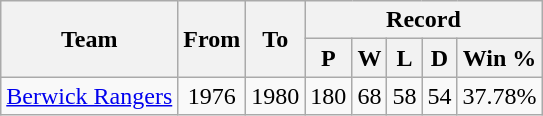<table class="wikitable" style="text-align:center">
<tr>
<th rowspan="2">Team</th>
<th rowspan="2">From</th>
<th rowspan="2">To</th>
<th colspan="5">Record</th>
</tr>
<tr>
<th>P</th>
<th>W</th>
<th>L</th>
<th>D</th>
<th>Win %</th>
</tr>
<tr>
<td><a href='#'>Berwick Rangers</a></td>
<td>1976</td>
<td>1980</td>
<td>180</td>
<td>68</td>
<td>58</td>
<td>54</td>
<td>37.78%</td>
</tr>
</table>
